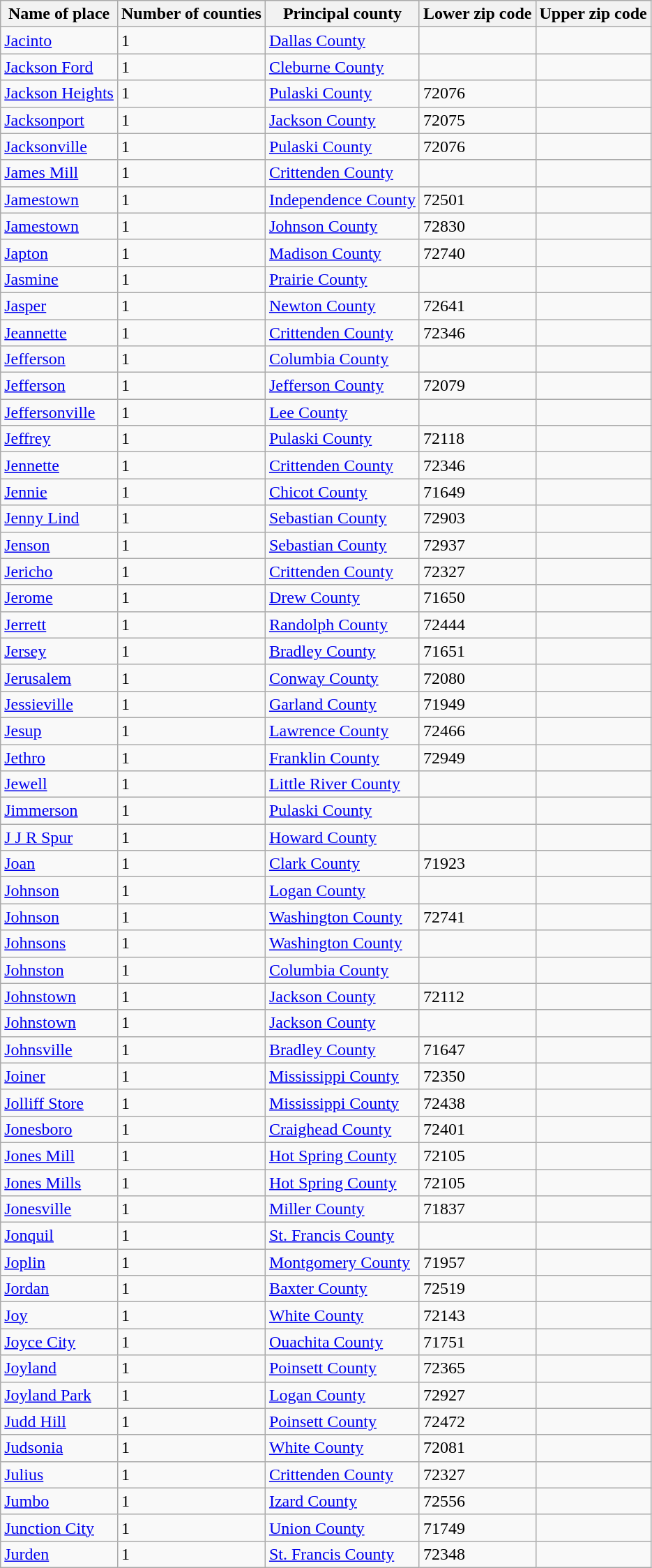<table class="wikitable">
<tr>
<th>Name of place</th>
<th>Number of counties</th>
<th>Principal county</th>
<th>Lower zip code</th>
<th>Upper zip code</th>
</tr>
<tr>
<td><a href='#'>Jacinto</a></td>
<td>1</td>
<td><a href='#'>Dallas County</a></td>
<td> </td>
<td> </td>
</tr>
<tr>
<td><a href='#'>Jackson Ford</a></td>
<td>1</td>
<td><a href='#'>Cleburne County</a></td>
<td> </td>
<td> </td>
</tr>
<tr>
<td><a href='#'>Jackson Heights</a></td>
<td>1</td>
<td><a href='#'>Pulaski County</a></td>
<td>72076</td>
<td> </td>
</tr>
<tr>
<td><a href='#'>Jacksonport</a></td>
<td>1</td>
<td><a href='#'>Jackson County</a></td>
<td>72075</td>
<td> </td>
</tr>
<tr>
<td><a href='#'>Jacksonville</a></td>
<td>1</td>
<td><a href='#'>Pulaski County</a></td>
<td>72076</td>
<td> </td>
</tr>
<tr>
<td><a href='#'>James Mill</a></td>
<td>1</td>
<td><a href='#'>Crittenden County</a></td>
<td> </td>
<td> </td>
</tr>
<tr>
<td><a href='#'>Jamestown</a></td>
<td>1</td>
<td><a href='#'>Independence County</a></td>
<td>72501</td>
<td> </td>
</tr>
<tr>
<td><a href='#'>Jamestown</a></td>
<td>1</td>
<td><a href='#'>Johnson County</a></td>
<td>72830</td>
<td> </td>
</tr>
<tr>
<td><a href='#'>Japton</a></td>
<td>1</td>
<td><a href='#'>Madison County</a></td>
<td>72740</td>
<td> </td>
</tr>
<tr>
<td><a href='#'>Jasmine</a></td>
<td>1</td>
<td><a href='#'>Prairie County</a></td>
<td> </td>
<td> </td>
</tr>
<tr>
<td><a href='#'>Jasper</a></td>
<td>1</td>
<td><a href='#'>Newton County</a></td>
<td>72641</td>
<td> </td>
</tr>
<tr>
<td><a href='#'>Jeannette</a></td>
<td>1</td>
<td><a href='#'>Crittenden County</a></td>
<td>72346</td>
<td> </td>
</tr>
<tr>
<td><a href='#'>Jefferson</a></td>
<td>1</td>
<td><a href='#'>Columbia County</a></td>
<td> </td>
<td> </td>
</tr>
<tr>
<td><a href='#'>Jefferson</a></td>
<td>1</td>
<td><a href='#'>Jefferson County</a></td>
<td>72079</td>
<td> </td>
</tr>
<tr>
<td><a href='#'>Jeffersonville</a></td>
<td>1</td>
<td><a href='#'>Lee County</a></td>
<td> </td>
<td> </td>
</tr>
<tr>
<td><a href='#'>Jeffrey</a></td>
<td>1</td>
<td><a href='#'>Pulaski County</a></td>
<td>72118</td>
<td> </td>
</tr>
<tr>
<td><a href='#'>Jennette</a></td>
<td>1</td>
<td><a href='#'>Crittenden County</a></td>
<td>72346</td>
<td> </td>
</tr>
<tr>
<td><a href='#'>Jennie</a></td>
<td>1</td>
<td><a href='#'>Chicot County</a></td>
<td>71649</td>
<td> </td>
</tr>
<tr>
<td><a href='#'>Jenny Lind</a></td>
<td>1</td>
<td><a href='#'>Sebastian County</a></td>
<td>72903</td>
<td> </td>
</tr>
<tr>
<td><a href='#'>Jenson</a></td>
<td>1</td>
<td><a href='#'>Sebastian County</a></td>
<td>72937</td>
<td> </td>
</tr>
<tr>
<td><a href='#'>Jericho</a></td>
<td>1</td>
<td><a href='#'>Crittenden County</a></td>
<td>72327</td>
<td> </td>
</tr>
<tr>
<td><a href='#'>Jerome</a></td>
<td>1</td>
<td><a href='#'>Drew County</a></td>
<td>71650</td>
<td> </td>
</tr>
<tr>
<td><a href='#'>Jerrett</a></td>
<td>1</td>
<td><a href='#'>Randolph County</a></td>
<td>72444</td>
<td> </td>
</tr>
<tr>
<td><a href='#'>Jersey</a></td>
<td>1</td>
<td><a href='#'>Bradley County</a></td>
<td>71651</td>
<td> </td>
</tr>
<tr>
<td><a href='#'>Jerusalem</a></td>
<td>1</td>
<td><a href='#'>Conway County</a></td>
<td>72080</td>
<td> </td>
</tr>
<tr>
<td><a href='#'>Jessieville</a></td>
<td>1</td>
<td><a href='#'>Garland County</a></td>
<td>71949</td>
<td> </td>
</tr>
<tr>
<td><a href='#'>Jesup</a></td>
<td>1</td>
<td><a href='#'>Lawrence County</a></td>
<td>72466</td>
<td> </td>
</tr>
<tr>
<td><a href='#'>Jethro</a></td>
<td>1</td>
<td><a href='#'>Franklin County</a></td>
<td>72949</td>
<td> </td>
</tr>
<tr>
<td><a href='#'>Jewell</a></td>
<td>1</td>
<td><a href='#'>Little River County</a></td>
<td> </td>
<td> </td>
</tr>
<tr>
<td><a href='#'>Jimmerson</a></td>
<td>1</td>
<td><a href='#'>Pulaski County</a></td>
<td> </td>
<td> </td>
</tr>
<tr>
<td><a href='#'>J J R Spur</a></td>
<td>1</td>
<td><a href='#'>Howard County</a></td>
<td> </td>
<td> </td>
</tr>
<tr>
<td><a href='#'>Joan</a></td>
<td>1</td>
<td><a href='#'>Clark County</a></td>
<td>71923</td>
<td> </td>
</tr>
<tr>
<td><a href='#'>Johnson</a></td>
<td>1</td>
<td><a href='#'>Logan County</a></td>
<td> </td>
<td> </td>
</tr>
<tr>
<td><a href='#'>Johnson</a></td>
<td>1</td>
<td><a href='#'>Washington County</a></td>
<td>72741</td>
<td> </td>
</tr>
<tr>
<td><a href='#'>Johnsons</a></td>
<td>1</td>
<td><a href='#'>Washington County</a></td>
<td> </td>
<td> </td>
</tr>
<tr>
<td><a href='#'>Johnston</a></td>
<td>1</td>
<td><a href='#'>Columbia County</a></td>
<td> </td>
<td> </td>
</tr>
<tr>
<td><a href='#'>Johnstown</a></td>
<td>1</td>
<td><a href='#'>Jackson County</a></td>
<td>72112</td>
<td> </td>
</tr>
<tr>
<td><a href='#'>Johnstown</a></td>
<td>1</td>
<td><a href='#'>Jackson County</a></td>
<td> </td>
<td> </td>
</tr>
<tr>
<td><a href='#'>Johnsville</a></td>
<td>1</td>
<td><a href='#'>Bradley County</a></td>
<td>71647</td>
<td> </td>
</tr>
<tr>
<td><a href='#'>Joiner</a></td>
<td>1</td>
<td><a href='#'>Mississippi County</a></td>
<td>72350</td>
<td> </td>
</tr>
<tr>
<td><a href='#'>Jolliff Store</a></td>
<td>1</td>
<td><a href='#'>Mississippi County</a></td>
<td>72438</td>
<td> </td>
</tr>
<tr>
<td><a href='#'>Jonesboro</a></td>
<td>1</td>
<td><a href='#'>Craighead County</a></td>
<td>72401</td>
<td> </td>
</tr>
<tr>
<td><a href='#'>Jones Mill</a></td>
<td>1</td>
<td><a href='#'>Hot Spring County</a></td>
<td>72105</td>
<td> </td>
</tr>
<tr>
<td><a href='#'>Jones Mills</a></td>
<td>1</td>
<td><a href='#'>Hot Spring County</a></td>
<td>72105</td>
<td> </td>
</tr>
<tr>
<td><a href='#'>Jonesville</a></td>
<td>1</td>
<td><a href='#'>Miller County</a></td>
<td>71837</td>
<td> </td>
</tr>
<tr>
<td><a href='#'>Jonquil</a></td>
<td>1</td>
<td><a href='#'>St. Francis County</a></td>
<td> </td>
<td> </td>
</tr>
<tr>
<td><a href='#'>Joplin</a></td>
<td>1</td>
<td><a href='#'>Montgomery County</a></td>
<td>71957</td>
<td> </td>
</tr>
<tr>
<td><a href='#'>Jordan</a></td>
<td>1</td>
<td><a href='#'>Baxter County</a></td>
<td>72519</td>
<td> </td>
</tr>
<tr>
<td><a href='#'>Joy</a></td>
<td>1</td>
<td><a href='#'>White County</a></td>
<td>72143</td>
<td> </td>
</tr>
<tr>
<td><a href='#'>Joyce City</a></td>
<td>1</td>
<td><a href='#'>Ouachita County</a></td>
<td>71751</td>
<td> </td>
</tr>
<tr>
<td><a href='#'>Joyland</a></td>
<td>1</td>
<td><a href='#'>Poinsett County</a></td>
<td>72365</td>
<td> </td>
</tr>
<tr>
<td><a href='#'>Joyland Park</a></td>
<td>1</td>
<td><a href='#'>Logan County</a></td>
<td>72927</td>
<td> </td>
</tr>
<tr>
<td><a href='#'>Judd Hill</a></td>
<td>1</td>
<td><a href='#'>Poinsett County</a></td>
<td>72472</td>
<td> </td>
</tr>
<tr>
<td><a href='#'>Judsonia</a></td>
<td>1</td>
<td><a href='#'>White County</a></td>
<td>72081</td>
<td> </td>
</tr>
<tr>
<td><a href='#'>Julius</a></td>
<td>1</td>
<td><a href='#'>Crittenden County</a></td>
<td>72327</td>
<td> </td>
</tr>
<tr>
<td><a href='#'>Jumbo</a></td>
<td>1</td>
<td><a href='#'>Izard County</a></td>
<td>72556</td>
<td> </td>
</tr>
<tr>
<td><a href='#'>Junction City</a></td>
<td>1</td>
<td><a href='#'>Union County</a></td>
<td>71749</td>
<td> </td>
</tr>
<tr>
<td><a href='#'>Jurden</a></td>
<td>1</td>
<td><a href='#'>St. Francis County</a></td>
<td>72348</td>
<td> </td>
</tr>
</table>
